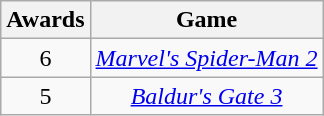<table class="wikitable floatleft" rowspan="2" style="text-align:center;" background: #f6e39c;>
<tr>
<th scope="col">Awards</th>
<th scope="col">Game</th>
</tr>
<tr>
<td>6</td>
<td><em><a href='#'>Marvel's Spider-Man 2</a></em></td>
</tr>
<tr>
<td>5</td>
<td><em><a href='#'>Baldur's Gate 3</a></em></td>
</tr>
</table>
